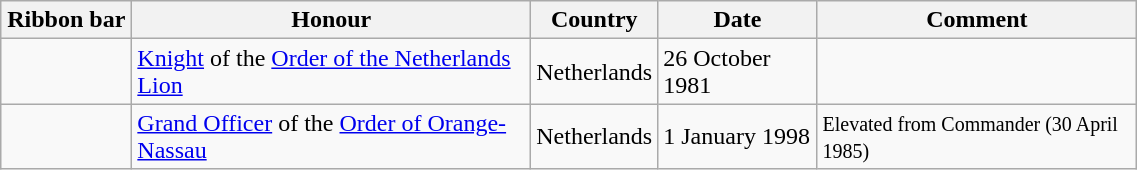<table class="wikitable" style="width:60%;">
<tr>
<th style="width:80px;">Ribbon bar</th>
<th>Honour</th>
<th>Country</th>
<th>Date</th>
<th>Comment</th>
</tr>
<tr>
<td></td>
<td><a href='#'>Knight</a> of the <a href='#'>Order of the Netherlands Lion</a></td>
<td>Netherlands</td>
<td>26 October 1981</td>
<td></td>
</tr>
<tr>
<td></td>
<td><a href='#'>Grand Officer</a> of the <a href='#'>Order of Orange-Nassau</a></td>
<td>Netherlands</td>
<td>1 January 1998</td>
<td><small>Elevated from Commander (30 April 1985)</small></td>
</tr>
</table>
